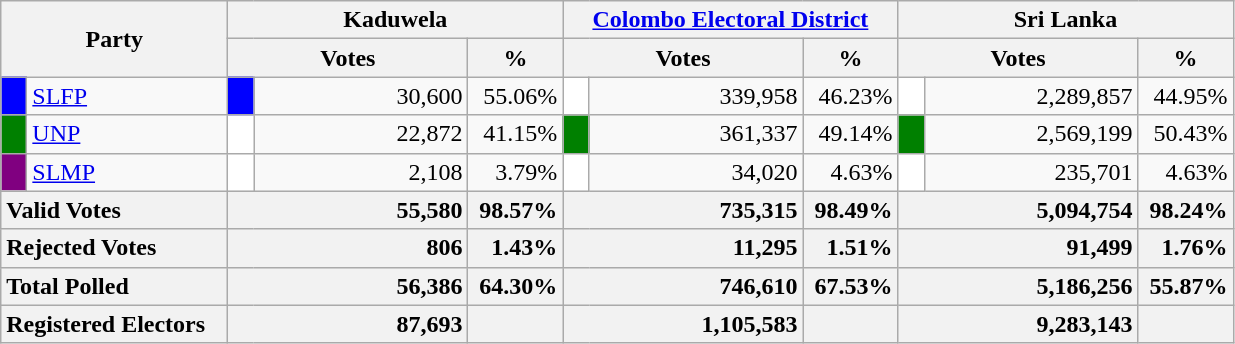<table class="wikitable">
<tr>
<th colspan="2" width="144px"rowspan="2">Party</th>
<th colspan="3" width="216px">Kaduwela</th>
<th colspan="3" width="216px"><a href='#'>Colombo Electoral District</a></th>
<th colspan="3" width="216px">Sri Lanka</th>
</tr>
<tr>
<th colspan="2" width="144px">Votes</th>
<th>%</th>
<th colspan="2" width="144px">Votes</th>
<th>%</th>
<th colspan="2" width="144px">Votes</th>
<th>%</th>
</tr>
<tr>
<td style="background-color:blue;" width="10px"></td>
<td style="text-align:left;"><a href='#'>SLFP</a></td>
<td style="background-color:blue;" width="10px"></td>
<td style="text-align:right;">30,600</td>
<td style="text-align:right;">55.06%</td>
<td style="background-color:white;" width="10px"></td>
<td style="text-align:right;">339,958</td>
<td style="text-align:right;">46.23%</td>
<td style="background-color:white;" width="10px"></td>
<td style="text-align:right;">2,289,857</td>
<td style="text-align:right;">44.95%</td>
</tr>
<tr>
<td style="background-color:green;" width="10px"></td>
<td style="text-align:left;"><a href='#'>UNP</a></td>
<td style="background-color:white;" width="10px"></td>
<td style="text-align:right;">22,872</td>
<td style="text-align:right;">41.15%</td>
<td style="background-color:green;" width="10px"></td>
<td style="text-align:right;">361,337</td>
<td style="text-align:right;">49.14%</td>
<td style="background-color:green;" width="10px"></td>
<td style="text-align:right;">2,569,199</td>
<td style="text-align:right;">50.43%</td>
</tr>
<tr>
<td style="background-color:purple;" width="10px"></td>
<td style="text-align:left;"><a href='#'>SLMP</a></td>
<td style="background-color:white;" width="10px"></td>
<td style="text-align:right;">2,108</td>
<td style="text-align:right;">3.79%</td>
<td style="background-color:white;" width="10px"></td>
<td style="text-align:right;">34,020</td>
<td style="text-align:right;">4.63%</td>
<td style="background-color:white;" width="10px"></td>
<td style="text-align:right;">235,701</td>
<td style="text-align:right;">4.63%</td>
</tr>
<tr>
<th colspan="2" width="144px"style="text-align:left;">Valid Votes</th>
<th style="text-align:right;"colspan="2" width="144px">55,580</th>
<th style="text-align:right;">98.57%</th>
<th style="text-align:right;"colspan="2" width="144px">735,315</th>
<th style="text-align:right;">98.49%</th>
<th style="text-align:right;"colspan="2" width="144px">5,094,754</th>
<th style="text-align:right;">98.24%</th>
</tr>
<tr>
<th colspan="2" width="144px"style="text-align:left;">Rejected Votes</th>
<th style="text-align:right;"colspan="2" width="144px">806</th>
<th style="text-align:right;">1.43%</th>
<th style="text-align:right;"colspan="2" width="144px">11,295</th>
<th style="text-align:right;">1.51%</th>
<th style="text-align:right;"colspan="2" width="144px">91,499</th>
<th style="text-align:right;">1.76%</th>
</tr>
<tr>
<th colspan="2" width="144px"style="text-align:left;">Total Polled</th>
<th style="text-align:right;"colspan="2" width="144px">56,386</th>
<th style="text-align:right;">64.30%</th>
<th style="text-align:right;"colspan="2" width="144px">746,610</th>
<th style="text-align:right;">67.53%</th>
<th style="text-align:right;"colspan="2" width="144px">5,186,256</th>
<th style="text-align:right;">55.87%</th>
</tr>
<tr>
<th colspan="2" width="144px"style="text-align:left;">Registered Electors</th>
<th style="text-align:right;"colspan="2" width="144px">87,693</th>
<th></th>
<th style="text-align:right;"colspan="2" width="144px">1,105,583</th>
<th></th>
<th style="text-align:right;"colspan="2" width="144px">9,283,143</th>
<th></th>
</tr>
</table>
